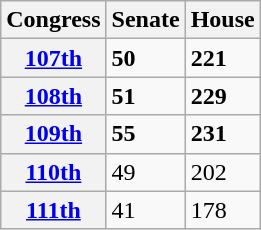<table class="wikitable" style="margin-left:1em">
<tr>
<th>Congress</th>
<th>Senate</th>
<th>House</th>
</tr>
<tr>
<th><a href='#'>107th</a></th>
<td><strong>50</strong></td>
<td><strong>221</strong></td>
</tr>
<tr>
<th><a href='#'>108th</a></th>
<td><strong>51</strong></td>
<td><strong>229</strong></td>
</tr>
<tr>
<th><a href='#'>109th</a></th>
<td><strong>55</strong></td>
<td><strong>231</strong></td>
</tr>
<tr>
<th><a href='#'>110th</a></th>
<td>49</td>
<td>202</td>
</tr>
<tr>
<th><a href='#'>111th</a></th>
<td>41</td>
<td>178</td>
</tr>
</table>
